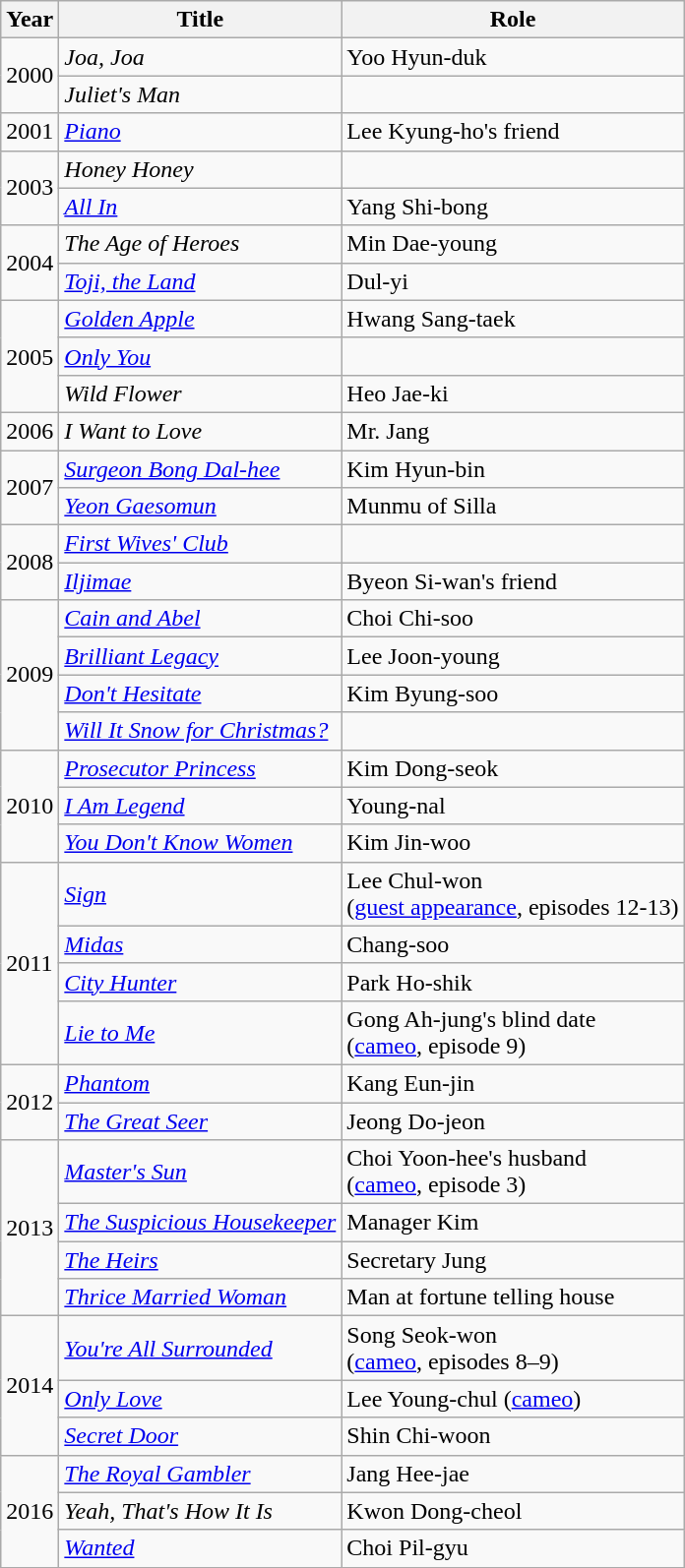<table class="wikitable sortable">
<tr>
<th>Year</th>
<th>Title</th>
<th>Role</th>
</tr>
<tr>
<td rowspan=2>2000</td>
<td><em>Joa, Joa</em></td>
<td>Yoo Hyun-duk</td>
</tr>
<tr>
<td><em>Juliet's Man</em></td>
<td></td>
</tr>
<tr>
<td>2001</td>
<td><em><a href='#'>Piano</a></em></td>
<td>Lee Kyung-ho's friend</td>
</tr>
<tr>
<td rowspan=2>2003</td>
<td><em>Honey Honey</em></td>
<td></td>
</tr>
<tr>
<td><em><a href='#'>All In</a></em></td>
<td>Yang Shi-bong</td>
</tr>
<tr>
<td rowspan=2>2004</td>
<td><em>The Age of Heroes</em></td>
<td>Min Dae-young</td>
</tr>
<tr>
<td><em><a href='#'>Toji, the Land</a></em></td>
<td>Dul-yi</td>
</tr>
<tr>
<td rowspan=3>2005</td>
<td><em><a href='#'>Golden Apple</a></em></td>
<td>Hwang Sang-taek</td>
</tr>
<tr>
<td><em><a href='#'>Only You</a></em></td>
<td></td>
</tr>
<tr>
<td><em>Wild Flower</em></td>
<td>Heo Jae-ki</td>
</tr>
<tr>
<td>2006</td>
<td><em>I Want to Love</em></td>
<td>Mr. Jang</td>
</tr>
<tr>
<td rowspan=2>2007</td>
<td><em><a href='#'>Surgeon Bong Dal-hee</a></em></td>
<td>Kim Hyun-bin</td>
</tr>
<tr>
<td><em><a href='#'>Yeon Gaesomun</a></em></td>
<td>Munmu of Silla</td>
</tr>
<tr>
<td rowspan=2>2008</td>
<td><em><a href='#'>First Wives' Club</a></em></td>
<td></td>
</tr>
<tr>
<td><em><a href='#'>Iljimae</a></em></td>
<td>Byeon Si-wan's friend</td>
</tr>
<tr>
<td rowspan=4>2009</td>
<td><em><a href='#'>Cain and Abel</a></em></td>
<td>Choi Chi-soo</td>
</tr>
<tr>
<td><em><a href='#'>Brilliant Legacy</a></em></td>
<td>Lee Joon-young</td>
</tr>
<tr>
<td><em><a href='#'>Don't Hesitate</a></em></td>
<td>Kim Byung-soo</td>
</tr>
<tr>
<td><em><a href='#'>Will It Snow for Christmas?</a></em></td>
<td></td>
</tr>
<tr>
<td rowspan=3>2010</td>
<td><em><a href='#'>Prosecutor Princess</a></em></td>
<td>Kim Dong-seok</td>
</tr>
<tr>
<td><em><a href='#'>I Am Legend</a></em></td>
<td>Young-nal</td>
</tr>
<tr>
<td><em><a href='#'>You Don't Know Women</a></em></td>
<td>Kim Jin-woo</td>
</tr>
<tr>
<td rowspan=4>2011</td>
<td><em><a href='#'>Sign</a></em></td>
<td>Lee Chul-won <br> (<a href='#'>guest appearance</a>, episodes 12-13)</td>
</tr>
<tr>
<td><em><a href='#'>Midas</a></em></td>
<td>Chang-soo</td>
</tr>
<tr>
<td><em><a href='#'>City Hunter</a></em></td>
<td>Park Ho-shik</td>
</tr>
<tr>
<td><em><a href='#'>Lie to Me</a></em></td>
<td>Gong Ah-jung's blind date <br> (<a href='#'>cameo</a>, episode 9)</td>
</tr>
<tr>
<td rowspan=2>2012</td>
<td><em><a href='#'>Phantom</a></em></td>
<td>Kang Eun-jin</td>
</tr>
<tr>
<td><em><a href='#'>The Great Seer</a></em></td>
<td>Jeong Do-jeon</td>
</tr>
<tr>
<td rowspan=4>2013</td>
<td><em><a href='#'>Master's Sun</a></em></td>
<td>Choi Yoon-hee's husband <br> (<a href='#'>cameo</a>, episode 3)</td>
</tr>
<tr>
<td><em><a href='#'>The Suspicious Housekeeper</a></em></td>
<td>Manager Kim</td>
</tr>
<tr>
<td><em><a href='#'>The Heirs</a></em></td>
<td>Secretary Jung</td>
</tr>
<tr>
<td><em><a href='#'>Thrice Married Woman</a></em></td>
<td>Man at fortune telling house</td>
</tr>
<tr>
<td rowspan=3>2014</td>
<td><em><a href='#'>You're All Surrounded</a></em></td>
<td>Song Seok-won <br> (<a href='#'>cameo</a>, episodes 8–9)</td>
</tr>
<tr>
<td><em><a href='#'>Only Love</a></em></td>
<td>Lee Young-chul (<a href='#'>cameo</a>)</td>
</tr>
<tr>
<td><em><a href='#'>Secret Door</a></em></td>
<td>Shin Chi-woon</td>
</tr>
<tr>
<td rowspan=3>2016</td>
<td><em><a href='#'>The Royal Gambler</a></em></td>
<td>Jang Hee-jae</td>
</tr>
<tr>
<td><em>Yeah, That's How It Is</em></td>
<td>Kwon Dong-cheol</td>
</tr>
<tr>
<td><em><a href='#'>Wanted</a></em></td>
<td>Choi Pil-gyu</td>
</tr>
</table>
